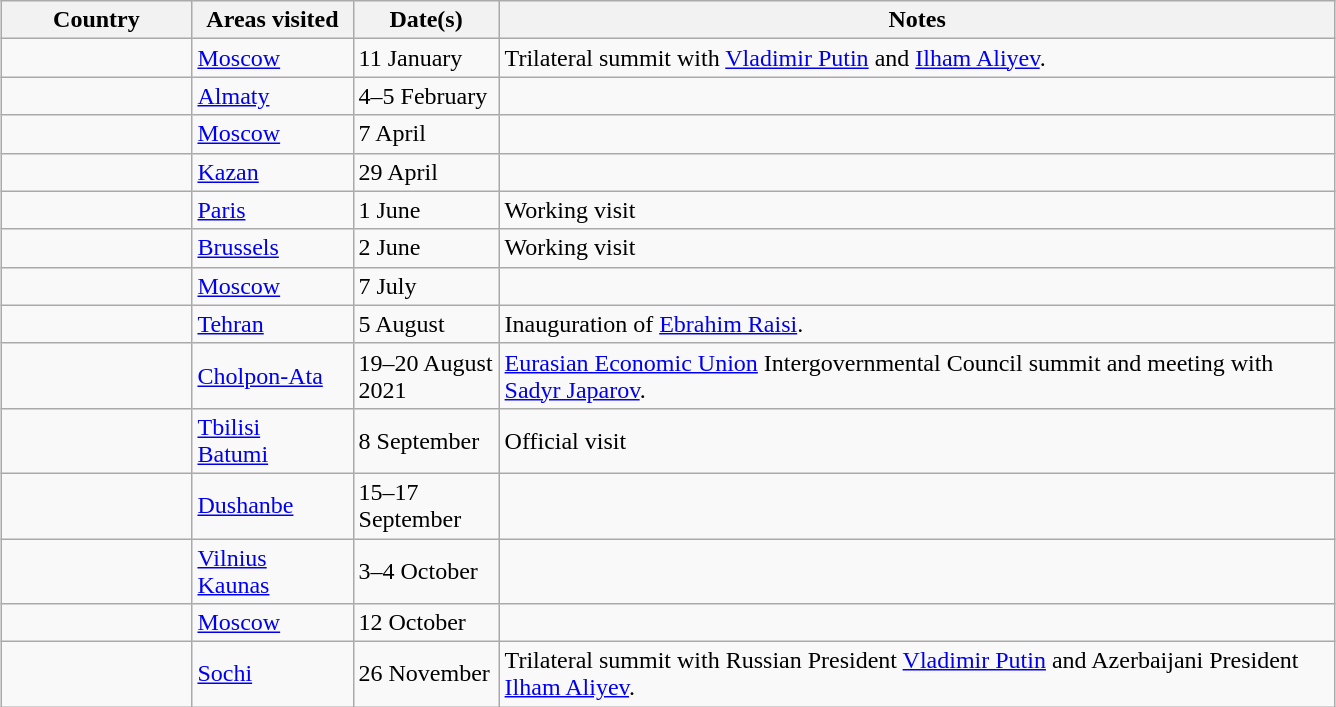<table class="wikitable" style="margin: 1em auto 1em auto">
<tr>
<th style="width:120px;">Country</th>
<th style="width:100px;">Areas visited</th>
<th style="width:90px;">Date(s)</th>
<th style="width:550px;">Notes</th>
</tr>
<tr>
<td></td>
<td><a href='#'>Moscow</a></td>
<td>11 January</td>
<td>Trilateral summit with <a href='#'>Vladimir Putin</a> and <a href='#'>Ilham Aliyev</a>.</td>
</tr>
<tr>
<td></td>
<td><a href='#'>Almaty</a></td>
<td>4–5 February</td>
<td></td>
</tr>
<tr>
<td></td>
<td><a href='#'>Moscow</a></td>
<td>7 April</td>
<td></td>
</tr>
<tr>
<td></td>
<td><a href='#'>Kazan</a></td>
<td>29 April</td>
<td></td>
</tr>
<tr>
<td></td>
<td><a href='#'>Paris</a></td>
<td>1 June</td>
<td>Working visit</td>
</tr>
<tr>
<td></td>
<td><a href='#'>Brussels</a></td>
<td>2 June</td>
<td>Working visit</td>
</tr>
<tr>
<td></td>
<td><a href='#'>Moscow</a></td>
<td>7 July</td>
<td></td>
</tr>
<tr>
<td></td>
<td><a href='#'>Tehran</a></td>
<td>5 August</td>
<td>Inauguration of <a href='#'>Ebrahim Raisi</a>.</td>
</tr>
<tr>
<td></td>
<td><a href='#'>Cholpon-Ata</a></td>
<td>19–20 August 2021</td>
<td><a href='#'>Eurasian Economic Union</a> Intergovernmental Council summit and meeting with <a href='#'>Sadyr Japarov</a>.</td>
</tr>
<tr>
<td></td>
<td><a href='#'>Tbilisi</a><br><a href='#'>Batumi</a></td>
<td>8 September</td>
<td>Official visit</td>
</tr>
<tr>
<td></td>
<td><a href='#'>Dushanbe</a></td>
<td>15–17 September</td>
<td></td>
</tr>
<tr>
<td></td>
<td><a href='#'>Vilnius</a><br><a href='#'>Kaunas</a></td>
<td>3–4 October</td>
<td></td>
</tr>
<tr>
<td></td>
<td><a href='#'>Moscow</a></td>
<td>12 October</td>
<td></td>
</tr>
<tr>
<td></td>
<td><a href='#'>Sochi</a></td>
<td>26 November</td>
<td>Trilateral summit with Russian President <a href='#'>Vladimir Putin</a> and Azerbaijani President <a href='#'>Ilham Aliyev</a>.</td>
</tr>
</table>
